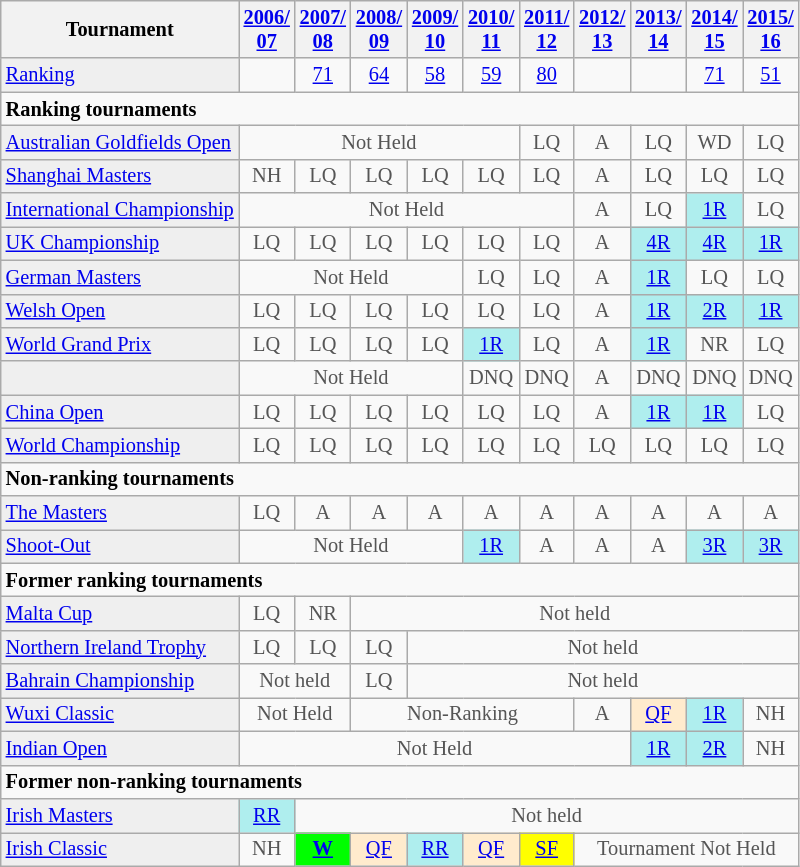<table class="wikitable" style="font-size:85%;">
<tr>
<th>Tournament</th>
<th><a href='#'>2006/<br>07</a></th>
<th><a href='#'>2007/<br>08</a></th>
<th><a href='#'>2008/<br>09</a></th>
<th><a href='#'>2009/<br>10</a></th>
<th><a href='#'>2010/<br>11</a></th>
<th><a href='#'>2011/<br>12</a></th>
<th><a href='#'>2012/<br>13</a></th>
<th><a href='#'>2013/<br>14</a></th>
<th><a href='#'>2014/<br>15</a></th>
<th><a href='#'>2015/<br>16</a></th>
</tr>
<tr>
<td style="background:#EFEFEF;"><a href='#'>Ranking</a></td>
<td align="center"></td>
<td align="center"><a href='#'>71</a></td>
<td align="center"><a href='#'>64</a></td>
<td align="center"><a href='#'>58</a></td>
<td align="center"><a href='#'>59</a></td>
<td align="center"><a href='#'>80</a></td>
<td align="center"></td>
<td align="center"></td>
<td align="center"><a href='#'>71</a></td>
<td align="center"><a href='#'>51</a></td>
</tr>
<tr>
<td colspan="20"><strong>Ranking tournaments</strong></td>
</tr>
<tr>
<td style="background:#EFEFEF;"><a href='#'>Australian Goldfields Open</a></td>
<td align="center" colspan="5" style="color:#555555;">Not Held</td>
<td align="center" style="color:#555555;">LQ</td>
<td align="center" style="color:#555555;">A</td>
<td align="center" style="color:#555555;">LQ</td>
<td align="center" style="color:#555555;">WD</td>
<td align="center" style="color:#555555;">LQ</td>
</tr>
<tr>
<td style="background:#EFEFEF;"><a href='#'>Shanghai Masters</a></td>
<td align="center" style="color:#555555;">NH</td>
<td align="center" style="color:#555555;">LQ</td>
<td align="center" style="color:#555555;">LQ</td>
<td align="center" style="color:#555555;">LQ</td>
<td align="center" style="color:#555555;">LQ</td>
<td align="center" style="color:#555555;">LQ</td>
<td align="center" style="color:#555555;">A</td>
<td align="center" style="color:#555555;">LQ</td>
<td align="center" style="color:#555555;">LQ</td>
<td align="center" style="color:#555555;">LQ</td>
</tr>
<tr>
<td style="background:#EFEFEF;"><a href='#'>International Championship</a></td>
<td align="center" colspan="6" style="color:#555555;">Not Held</td>
<td align="center" style="color:#555555;">A</td>
<td align="center" style="color:#555555;">LQ</td>
<td align="center" style="background:#afeeee;"><a href='#'>1R</a></td>
<td align="center" style="color:#555555;">LQ</td>
</tr>
<tr>
<td style="background:#EFEFEF;"><a href='#'>UK Championship</a></td>
<td align="center" style="color:#555555;">LQ</td>
<td align="center" style="color:#555555;">LQ</td>
<td align="center" style="color:#555555;">LQ</td>
<td align="center" style="color:#555555;">LQ</td>
<td align="center" style="color:#555555;">LQ</td>
<td align="center" style="color:#555555;">LQ</td>
<td align="center" style="color:#555555;">A</td>
<td align="center" style="background:#afeeee;"><a href='#'>4R</a></td>
<td align="center" style="background:#afeeee;"><a href='#'>4R</a></td>
<td align="center" style="background:#afeeee;"><a href='#'>1R</a></td>
</tr>
<tr>
<td style="background:#EFEFEF;"><a href='#'>German Masters</a></td>
<td align="center" colspan="4" style="color:#555555;">Not Held</td>
<td align="center" style="color:#555555;">LQ</td>
<td align="center" style="color:#555555;">LQ</td>
<td align="center" style="color:#555555;">A</td>
<td align="center" style="background:#afeeee;"><a href='#'>1R</a></td>
<td align="center" style="color:#555555;">LQ</td>
<td align="center" style="color:#555555;">LQ</td>
</tr>
<tr>
<td style="background:#EFEFEF;"><a href='#'>Welsh Open</a></td>
<td align="center" style="color:#555555;">LQ</td>
<td align="center" style="color:#555555;">LQ</td>
<td align="center" style="color:#555555;">LQ</td>
<td align="center" style="color:#555555;">LQ</td>
<td align="center" style="color:#555555;">LQ</td>
<td align="center" style="color:#555555;">LQ</td>
<td align="center" style="color:#555555;">A</td>
<td style="text-align:center; background:#afeeee;"><a href='#'>1R</a></td>
<td align="center" style="background:#afeeee;"><a href='#'>2R</a></td>
<td align="center" style="background:#afeeee;"><a href='#'>1R</a></td>
</tr>
<tr>
<td style="background:#EFEFEF;"><a href='#'>World Grand Prix</a></td>
<td align="center" style="color:#555555;">LQ</td>
<td align="center" style="color:#555555;">LQ</td>
<td align="center" style="color:#555555;">LQ</td>
<td align="center" style="color:#555555;">LQ</td>
<td align="center" style="background:#afeeee;"><a href='#'>1R</a></td>
<td align="center" style="color:#555555;">LQ</td>
<td align="center" style="color:#555555;">A</td>
<td align="center" style="background:#afeeee;"><a href='#'>1R</a></td>
<td align="center" style="color:#555555;">NR</td>
<td align="center" style="color:#555555;">LQ</td>
</tr>
<tr>
<td style="background:#EFEFEF;"></td>
<td align="center" colspan="4" style="color:#555555;">Not Held</td>
<td align="center" style="color:#555555;">DNQ</td>
<td align="center" style="color:#555555;">DNQ</td>
<td align="center" style="color:#555555;">A</td>
<td align="center" style="color:#555555;">DNQ</td>
<td align="center" style="color:#555555;">DNQ</td>
<td align="center" style="color:#555555;">DNQ</td>
</tr>
<tr>
<td style="background:#EFEFEF;"><a href='#'>China Open</a></td>
<td align="center" style="color:#555555;">LQ</td>
<td align="center" style="color:#555555;">LQ</td>
<td align="center" style="color:#555555;">LQ</td>
<td align="center" style="color:#555555;">LQ</td>
<td align="center" style="color:#555555;">LQ</td>
<td align="center" style="color:#555555;">LQ</td>
<td align="center" style="color:#555555;">A</td>
<td align="center" style="background:#afeeee;"><a href='#'>1R</a></td>
<td align="center" style="background:#afeeee;"><a href='#'>1R</a></td>
<td align="center" style="color:#555555;">LQ</td>
</tr>
<tr>
<td style="background:#EFEFEF;"><a href='#'>World Championship</a></td>
<td align="center" style="color:#555555;">LQ</td>
<td align="center" style="color:#555555;">LQ</td>
<td align="center" style="color:#555555;">LQ</td>
<td align="center" style="color:#555555;">LQ</td>
<td align="center" style="color:#555555;">LQ</td>
<td align="center" style="color:#555555;">LQ</td>
<td align="center" style="color:#555555;">LQ</td>
<td align="center" style="color:#555555;">LQ</td>
<td align="center" style="color:#555555;">LQ</td>
<td align="center" style="color:#555555;">LQ</td>
</tr>
<tr>
<td colspan="20"><strong>Non-ranking tournaments</strong></td>
</tr>
<tr>
<td style="background:#EFEFEF;"><a href='#'>The Masters</a></td>
<td align="center" style="color:#555555;">LQ</td>
<td align="center" style="color:#555555;">A</td>
<td align="center" style="color:#555555;">A</td>
<td align="center" style="color:#555555;">A</td>
<td align="center" style="color:#555555;">A</td>
<td align="center" style="color:#555555;">A</td>
<td align="center" style="color:#555555;">A</td>
<td align="center" style="color:#555555;">A</td>
<td align="center" style="color:#555555;">A</td>
<td align="center" style="color:#555555;">A</td>
</tr>
<tr>
<td style="background:#EFEFEF;"><a href='#'>Shoot-Out</a></td>
<td align="center" colspan="4" style="color:#555555;">Not Held</td>
<td align="center" style="background:#afeeee;"><a href='#'>1R</a></td>
<td align="center" style="color:#555555;">A</td>
<td align="center" style="color:#555555;">A</td>
<td align="center" style="color:#555555;">A</td>
<td align="center" style="background:#afeeee;"><a href='#'>3R</a></td>
<td align="center" style="background:#afeeee;"><a href='#'>3R</a></td>
</tr>
<tr>
<td colspan="20"><strong>Former ranking tournaments</strong></td>
</tr>
<tr>
<td style="background:#EFEFEF;"><a href='#'>Malta Cup</a></td>
<td align="center" style="color:#555555;">LQ</td>
<td align="center" style="color:#555555;">NR</td>
<td align="center" colspan="20" style="color:#555555;">Not held</td>
</tr>
<tr>
<td style="background:#EFEFEF;"><a href='#'>Northern Ireland Trophy</a></td>
<td align="center" style="color:#555555;">LQ</td>
<td align="center" style="color:#555555;">LQ</td>
<td align="center" style="color:#555555;">LQ</td>
<td align="center" colspan="20" style="color:#555555;">Not held</td>
</tr>
<tr>
<td style="background:#EFEFEF;"><a href='#'>Bahrain Championship</a></td>
<td align="center" colspan="2" style="color:#555555;">Not held</td>
<td align="center" style="color:#555555;">LQ</td>
<td align="center" colspan="20" style="color:#555555;">Not held</td>
</tr>
<tr>
<td style="background:#EFEFEF;"><a href='#'>Wuxi Classic</a></td>
<td align="center" colspan="2" style="color:#555555;">Not Held</td>
<td align="center" colspan="4" style="color:#555555;">Non-Ranking</td>
<td align="center" style="color:#555555;">A</td>
<td align="center" style="background:#ffebcd;"><a href='#'>QF</a></td>
<td align="center" style="background:#afeeee;"><a href='#'>1R</a></td>
<td align="center" style="color:#555555;">NH</td>
</tr>
<tr>
<td style="background:#EFEFEF;"><a href='#'>Indian Open</a></td>
<td align="center" colspan="7" style="color:#555555;">Not Held</td>
<td align="center" style="background:#afeeee;"><a href='#'>1R</a></td>
<td align="center" style="background:#afeeee;"><a href='#'>2R</a></td>
<td align="center" style="color:#555555;">NH</td>
</tr>
<tr>
<td colspan="20"><strong>Former non-ranking tournaments</strong><br></td>
</tr>
<tr>
<td style="background:#EFEFEF;"><a href='#'>Irish Masters</a></td>
<td style="text-align:center; background:#afeeee;"><a href='#'>RR</a></td>
<td colspan="30" style="text-align:center; color:#555555;">Not held</td>
</tr>
<tr>
<td style="background:#EFEFEF;"><a href='#'>Irish Classic</a></td>
<td align="center" style="color:#555555;">NH</td>
<td style="text-align:center; background:#0f0;"><a href='#'><strong>W</strong></a></td>
<td align="center" style="background:#ffebcd;"><a href='#'>QF</a></td>
<td style="text-align:center; background:#afeeee;"><a href='#'>RR</a></td>
<td align="center" style="background:#ffebcd;"><a href='#'>QF</a></td>
<td style="text-align:center; background:yellow;"><a href='#'>SF</a></td>
<td colspan="30" style="text-align:center; color:#555555;">Tournament Not Held</td>
</tr>
</table>
